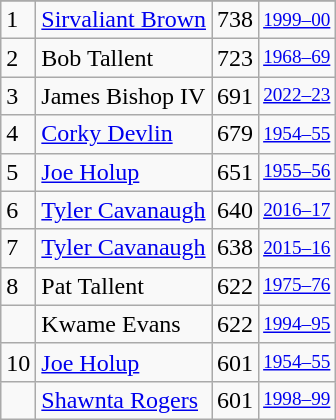<table class="wikitable">
<tr>
</tr>
<tr>
<td>1</td>
<td><a href='#'>Sirvaliant Brown</a></td>
<td>738</td>
<td style="font-size:80%;"><a href='#'>1999–00</a></td>
</tr>
<tr>
<td>2</td>
<td>Bob Tallent</td>
<td>723</td>
<td style="font-size:80%;"><a href='#'>1968–69</a></td>
</tr>
<tr>
<td>3</td>
<td>James Bishop IV</td>
<td>691</td>
<td style="font-size:80%;"><a href='#'>2022–23</a></td>
</tr>
<tr>
<td>4</td>
<td><a href='#'>Corky Devlin</a></td>
<td>679</td>
<td style="font-size:80%;"><a href='#'>1954–55</a></td>
</tr>
<tr>
<td>5</td>
<td><a href='#'>Joe Holup</a></td>
<td>651</td>
<td style="font-size:80%;"><a href='#'>1955–56</a></td>
</tr>
<tr>
<td>6</td>
<td><a href='#'>Tyler Cavanaugh</a></td>
<td>640</td>
<td style="font-size:80%;"><a href='#'>2016–17</a></td>
</tr>
<tr>
<td>7</td>
<td><a href='#'>Tyler Cavanaugh</a></td>
<td>638</td>
<td style="font-size:80%;"><a href='#'>2015–16</a></td>
</tr>
<tr>
<td>8</td>
<td>Pat Tallent</td>
<td>622</td>
<td style="font-size:80%;"><a href='#'>1975–76</a></td>
</tr>
<tr>
<td></td>
<td>Kwame Evans</td>
<td>622</td>
<td style="font-size:80%;"><a href='#'>1994–95</a></td>
</tr>
<tr>
<td>10</td>
<td><a href='#'>Joe Holup</a></td>
<td>601</td>
<td style="font-size:80%;"><a href='#'>1954–55</a></td>
</tr>
<tr>
<td></td>
<td><a href='#'>Shawnta Rogers</a></td>
<td>601</td>
<td style="font-size:80%;"><a href='#'>1998–99</a></td>
</tr>
</table>
